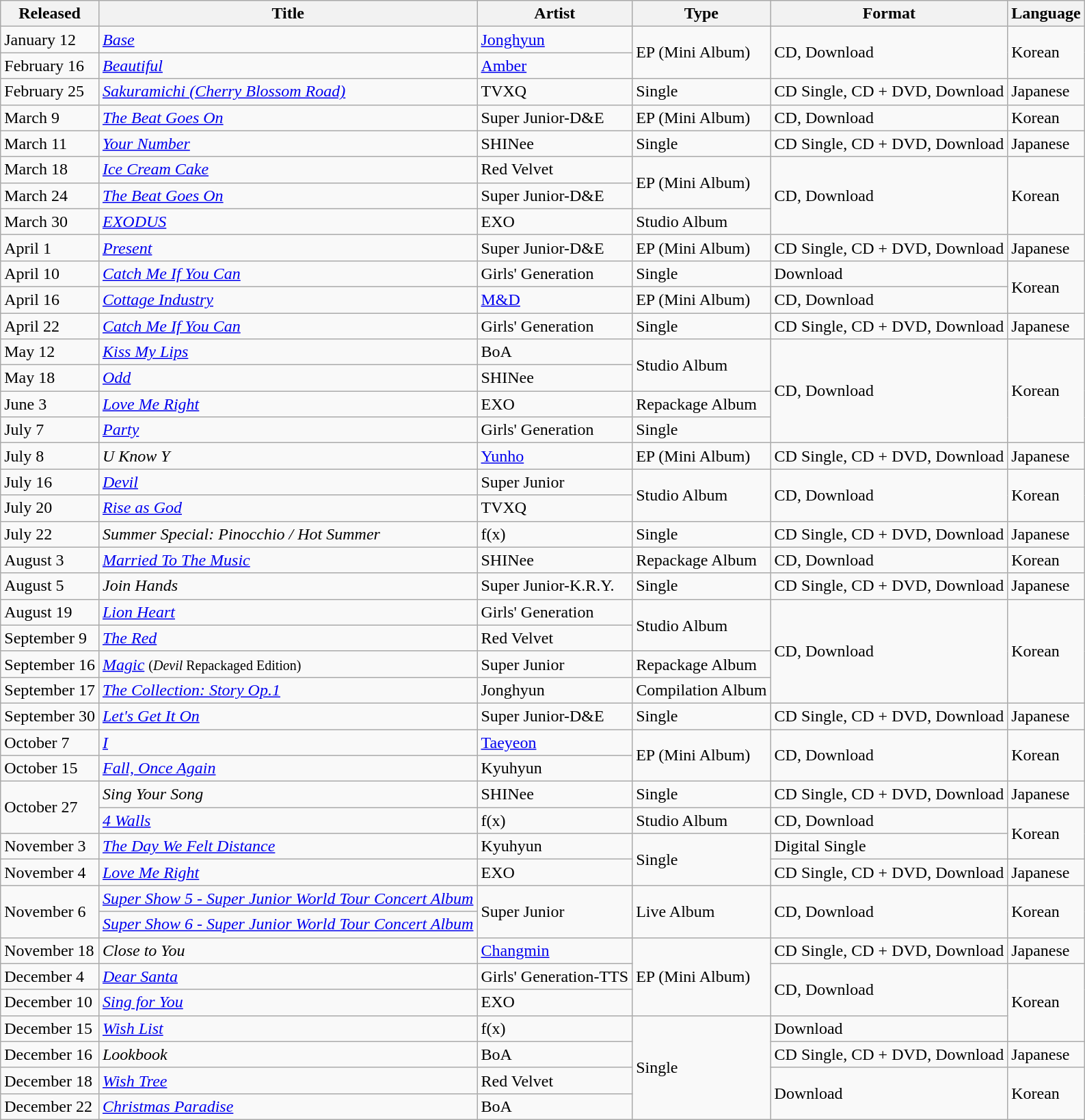<table class="wikitable sortable">
<tr>
<th scope="col">Released</th>
<th scope="col">Title</th>
<th scope="col">Artist</th>
<th scope="col">Type</th>
<th scope="col">Format</th>
<th scope="col">Language</th>
</tr>
<tr>
<td>January 12</td>
<td><em><a href='#'>Base</a></em></td>
<td><a href='#'>Jonghyun</a></td>
<td rowspan="2">EP (Mini Album)</td>
<td rowspan="2">CD, Download</td>
<td rowspan="2">Korean</td>
</tr>
<tr>
<td>February 16</td>
<td><em><a href='#'>Beautiful</a></em></td>
<td><a href='#'>Amber</a></td>
</tr>
<tr>
<td>February 25</td>
<td><em><a href='#'>Sakuramichi (Cherry Blossom Road)</a></em></td>
<td>TVXQ</td>
<td>Single</td>
<td>CD Single, CD + DVD, Download</td>
<td>Japanese</td>
</tr>
<tr>
<td>March 9</td>
<td><em><a href='#'>The Beat Goes On</a></em></td>
<td>Super Junior-D&E</td>
<td>EP (Mini Album)</td>
<td>CD, Download</td>
<td>Korean</td>
</tr>
<tr>
<td>March 11</td>
<td><em><a href='#'>Your Number</a></em></td>
<td>SHINee</td>
<td>Single</td>
<td>CD Single, CD + DVD, Download</td>
<td>Japanese</td>
</tr>
<tr>
<td>March 18</td>
<td><em><a href='#'>Ice Cream Cake</a></em></td>
<td>Red Velvet</td>
<td rowspan="2">EP (Mini Album)</td>
<td rowspan="3">CD, Download</td>
<td rowspan="3">Korean</td>
</tr>
<tr>
<td>March 24</td>
<td><em><a href='#'>The Beat Goes On</a></em> </td>
<td>Super Junior-D&E</td>
</tr>
<tr>
<td>March 30</td>
<td><em><a href='#'>EXODUS</a></em></td>
<td>EXO</td>
<td>Studio Album</td>
</tr>
<tr>
<td>April 1</td>
<td><em><a href='#'>Present</a></em></td>
<td>Super Junior-D&E</td>
<td>EP (Mini Album)</td>
<td>CD Single, CD + DVD, Download</td>
<td>Japanese</td>
</tr>
<tr>
<td>April 10</td>
<td><em><a href='#'>Catch Me If You Can</a></em></td>
<td>Girls' Generation</td>
<td>Single</td>
<td>Download</td>
<td rowspan="2">Korean</td>
</tr>
<tr>
<td>April 16</td>
<td><em><a href='#'>Cottage Industry</a></em></td>
<td><a href='#'>M&D</a></td>
<td>EP (Mini Album)</td>
<td>CD, Download</td>
</tr>
<tr>
<td>April 22</td>
<td><em><a href='#'>Catch Me If You Can</a></em></td>
<td>Girls' Generation</td>
<td>Single</td>
<td>CD Single, CD + DVD, Download</td>
<td>Japanese</td>
</tr>
<tr>
<td>May 12</td>
<td><em><a href='#'>Kiss My Lips</a></em></td>
<td>BoA</td>
<td rowspan="2">Studio Album</td>
<td rowspan="4">CD, Download</td>
<td rowspan="4">Korean</td>
</tr>
<tr>
<td>May 18</td>
<td><em><a href='#'>Odd</a></em></td>
<td>SHINee</td>
</tr>
<tr>
<td>June 3</td>
<td><em><a href='#'>Love Me Right</a></em> </td>
<td>EXO</td>
<td>Repackage Album</td>
</tr>
<tr>
<td>July 7</td>
<td><em><a href='#'>Party</a></em></td>
<td>Girls' Generation</td>
<td>Single</td>
</tr>
<tr>
<td>July 8</td>
<td><em>U Know Y</em></td>
<td><a href='#'>Yunho</a></td>
<td>EP (Mini Album)</td>
<td>CD Single, CD + DVD, Download</td>
<td>Japanese</td>
</tr>
<tr>
<td>July 16</td>
<td><em><a href='#'>Devil</a></em></td>
<td>Super Junior</td>
<td rowspan="2">Studio Album</td>
<td rowspan="2">CD, Download</td>
<td rowspan="2">Korean</td>
</tr>
<tr>
<td>July 20</td>
<td><em><a href='#'>Rise as God</a></em></td>
<td>TVXQ</td>
</tr>
<tr>
<td>July 22</td>
<td><em>Summer Special: Pinocchio / Hot Summer</em></td>
<td>f(x)</td>
<td>Single</td>
<td>CD Single, CD + DVD, Download</td>
<td>Japanese</td>
</tr>
<tr>
<td>August 3</td>
<td><em><a href='#'>Married To The Music</a></em> </td>
<td>SHINee</td>
<td>Repackage Album</td>
<td>CD, Download</td>
<td>Korean</td>
</tr>
<tr>
<td>August 5</td>
<td><em>Join Hands</em></td>
<td>Super Junior-K.R.Y.</td>
<td>Single</td>
<td>CD Single, CD + DVD, Download</td>
<td>Japanese</td>
</tr>
<tr>
<td>August 19</td>
<td><em><a href='#'>Lion Heart</a></em></td>
<td>Girls' Generation</td>
<td rowspan="2">Studio Album</td>
<td rowspan="4">CD, Download</td>
<td rowspan="4">Korean</td>
</tr>
<tr>
<td>September 9</td>
<td><em><a href='#'>The Red</a></em></td>
<td>Red Velvet</td>
</tr>
<tr>
<td>September 16</td>
<td><em><a href='#'>Magic</a></em> <small>(<em>Devil</em> Repackaged Edition)</small></td>
<td>Super Junior</td>
<td>Repackage Album</td>
</tr>
<tr>
<td>September 17</td>
<td><em><a href='#'>The Collection: Story Op.1</a></em></td>
<td>Jonghyun</td>
<td>Compilation Album</td>
</tr>
<tr>
<td>September 30</td>
<td><em><a href='#'>Let's Get It On</a></em></td>
<td>Super Junior-D&E</td>
<td>Single</td>
<td>CD Single, CD + DVD, Download</td>
<td>Japanese</td>
</tr>
<tr>
<td>October 7</td>
<td><em><a href='#'>I</a></em></td>
<td><a href='#'>Taeyeon</a></td>
<td rowspan="2">EP (Mini Album)</td>
<td rowspan="2">CD, Download</td>
<td rowspan="2">Korean</td>
</tr>
<tr>
<td>October 15</td>
<td><em><a href='#'>Fall, Once Again</a></em></td>
<td>Kyuhyun</td>
</tr>
<tr>
<td rowspan="2">October 27</td>
<td><em>Sing Your Song</em></td>
<td>SHINee</td>
<td>Single</td>
<td>CD Single, CD + DVD, Download</td>
<td>Japanese</td>
</tr>
<tr>
<td><em><a href='#'>4 Walls</a></em></td>
<td>f(x)</td>
<td>Studio Album</td>
<td>CD, Download</td>
<td rowspan="2">Korean</td>
</tr>
<tr>
<td>November 3</td>
<td><em><a href='#'>The Day We Felt Distance</a></em></td>
<td>Kyuhyun</td>
<td rowspan="2">Single</td>
<td>Digital Single</td>
</tr>
<tr>
<td>November 4</td>
<td><em><a href='#'>Love Me Right</a></em></td>
<td>EXO</td>
<td>CD Single, CD + DVD, Download</td>
<td>Japanese</td>
</tr>
<tr>
<td rowspan="2">November 6</td>
<td><em><a href='#'>Super Show 5 - Super Junior World Tour Concert Album</a></em></td>
<td rowspan="2">Super Junior</td>
<td rowspan="2">Live Album</td>
<td rowspan="2">CD, Download</td>
<td rowspan="2">Korean</td>
</tr>
<tr>
<td><em><a href='#'>Super Show 6 - Super Junior World Tour Concert Album</a></em></td>
</tr>
<tr>
<td>November 18</td>
<td><em>Close to You</em></td>
<td><a href='#'>Changmin</a></td>
<td rowspan="3">EP (Mini Album)</td>
<td>CD Single, CD + DVD, Download</td>
<td>Japanese</td>
</tr>
<tr>
<td>December 4</td>
<td><em><a href='#'>Dear Santa</a></em></td>
<td>Girls' Generation-TTS</td>
<td rowspan="2">CD, Download</td>
<td rowspan="3">Korean</td>
</tr>
<tr>
<td>December 10</td>
<td><em><a href='#'>Sing for You</a></em></td>
<td>EXO</td>
</tr>
<tr>
<td>December 15</td>
<td><em><a href='#'>Wish List</a></em></td>
<td>f(x)</td>
<td rowspan="4">Single</td>
<td>Download</td>
</tr>
<tr>
<td>December 16</td>
<td><em>Lookbook</em></td>
<td>BoA</td>
<td>CD Single, CD + DVD, Download</td>
<td>Japanese</td>
</tr>
<tr>
<td>December 18</td>
<td><em><a href='#'>Wish Tree</a></em></td>
<td>Red Velvet</td>
<td rowspan="2">Download</td>
<td rowspan="2">Korean</td>
</tr>
<tr>
<td>December 22</td>
<td><em><a href='#'>Christmas Paradise</a></em></td>
<td>BoA</td>
</tr>
</table>
